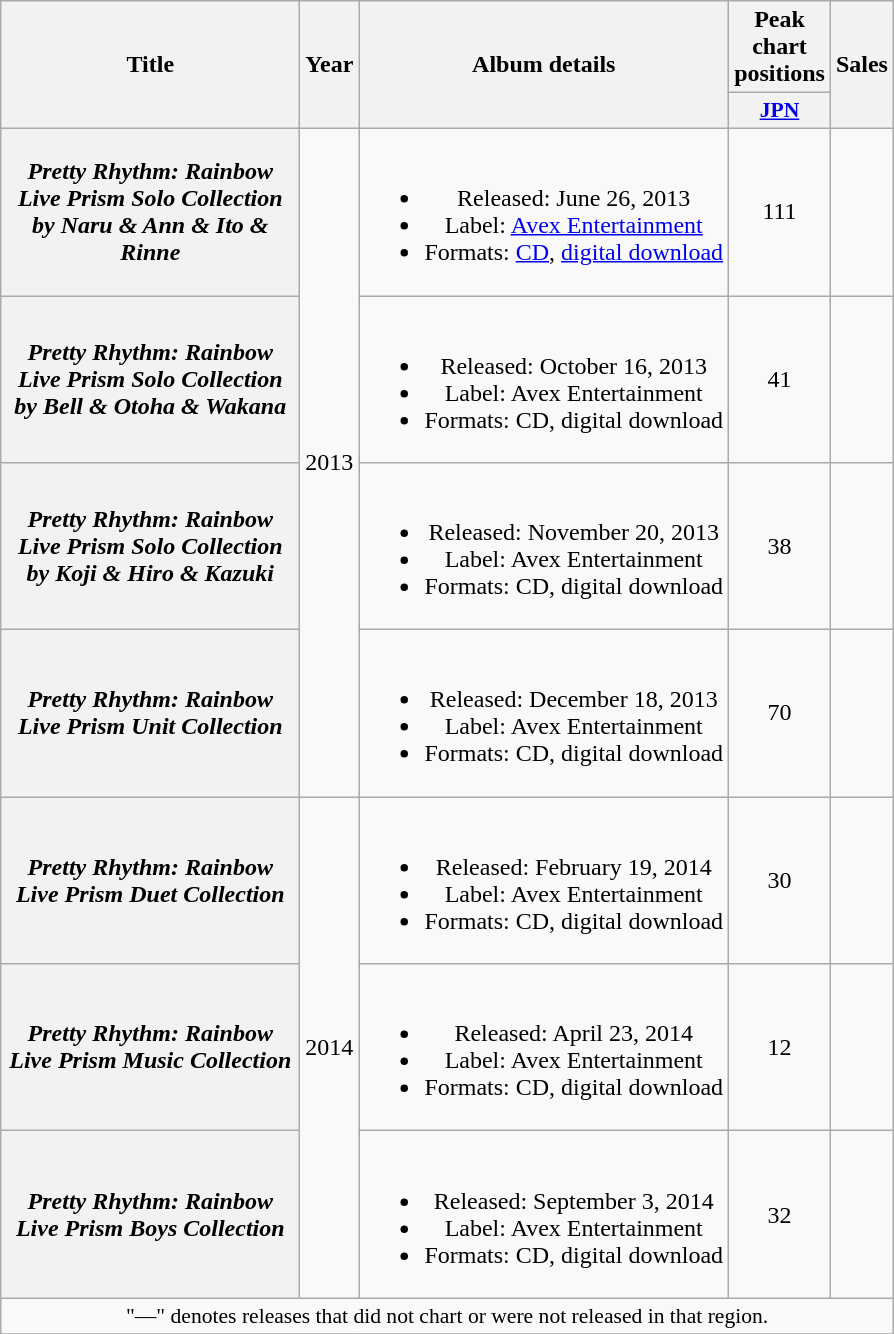<table class="wikitable plainrowheaders" style="text-align:center;">
<tr>
<th scope="col" rowspan="2" style="width:12em;">Title</th>
<th scope="col" rowspan="2">Year</th>
<th scope="col" rowspan="2">Album details</th>
<th scope="col" colspan="1">Peak chart positions</th>
<th scope="col" rowspan="2">Sales</th>
</tr>
<tr>
<th width="30" style="width:3em;font-size:90%;"><a href='#'>JPN</a><br></th>
</tr>
<tr>
<th scope="row"><em>Pretty Rhythm: Rainbow Live Prism Solo Collection by Naru & Ann & Ito & Rinne</em></th>
<td rowspan="4">2013</td>
<td><br><ul><li>Released: June 26, 2013</li><li>Label: <a href='#'>Avex Entertainment</a></li><li>Formats: <a href='#'>CD</a>, <a href='#'>digital download</a></li></ul></td>
<td>111</td>
<td></td>
</tr>
<tr>
<th scope="row"><em>Pretty Rhythm: Rainbow Live Prism Solo Collection by Bell & Otoha & Wakana</em></th>
<td><br><ul><li>Released: October 16, 2013</li><li>Label: Avex Entertainment</li><li>Formats: CD, digital download</li></ul></td>
<td>41</td>
<td></td>
</tr>
<tr>
<th scope="row"><em>Pretty Rhythm: Rainbow Live Prism Solo Collection by Koji & Hiro & Kazuki</em></th>
<td><br><ul><li>Released: November 20, 2013</li><li>Label: Avex Entertainment</li><li>Formats: CD, digital download</li></ul></td>
<td>38</td>
<td></td>
</tr>
<tr>
<th scope="row"><em>Pretty Rhythm: Rainbow Live Prism Unit Collection</em></th>
<td><br><ul><li>Released: December 18, 2013</li><li>Label: Avex Entertainment</li><li>Formats: CD, digital download</li></ul></td>
<td>70</td>
<td></td>
</tr>
<tr>
<th scope="row"><em>Pretty Rhythm: Rainbow Live Prism Duet Collection</em></th>
<td rowspan="3">2014</td>
<td><br><ul><li>Released: February 19, 2014</li><li>Label: Avex Entertainment</li><li>Formats: CD, digital download</li></ul></td>
<td>30</td>
<td></td>
</tr>
<tr>
<th scope="row"><em>Pretty Rhythm: Rainbow Live Prism Music Collection</em></th>
<td><br><ul><li>Released: April 23, 2014</li><li>Label: Avex Entertainment</li><li>Formats: CD, digital download</li></ul></td>
<td>12</td>
<td></td>
</tr>
<tr>
<th scope="row"><em>Pretty Rhythm: Rainbow Live Prism Boys Collection</em></th>
<td><br><ul><li>Released: September 3, 2014</li><li>Label: Avex Entertainment</li><li>Formats: CD, digital download</li></ul></td>
<td>32</td>
<td></td>
</tr>
<tr>
<td colspan="6" style="font-size:90%;">"—" denotes releases that did not chart or were not released in that region.</td>
</tr>
<tr>
</tr>
</table>
